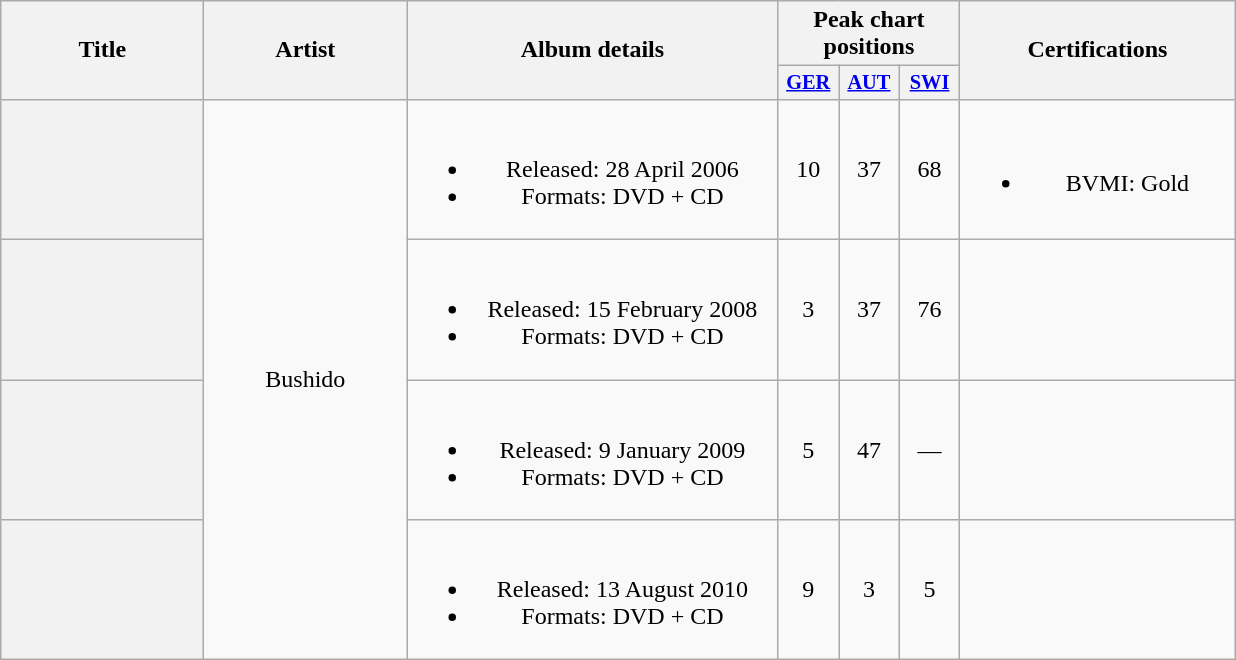<table class="wikitable plainrowheaders" style="text-align:center;">
<tr>
<th scope="col" rowspan="2" style="width:8em;">Title</th>
<th scope="col" rowspan="2" style="width:8em;">Artist</th>
<th scope="col" rowspan="2" style="width:15em;">Album details</th>
<th scope="col" colspan="3">Peak chart positions</th>
<th scope="col" rowspan="2" style="width:11em;">Certifications</th>
</tr>
<tr>
<th style="width:2.5em; font-size:85%"><a href='#'>GER</a><br></th>
<th style="width:2.5em; font-size:85%"><a href='#'>AUT</a><br></th>
<th style="width:2.5em; font-size:85%"><a href='#'>SWI</a><br></th>
</tr>
<tr>
<th scope="row"><em></em></th>
<td rowspan="4">Bushido</td>
<td><br><ul><li>Released: 28 April 2006</li><li>Formats: DVD + CD</li></ul></td>
<td>10</td>
<td>37</td>
<td>68</td>
<td><br><ul><li>BVMI: Gold</li></ul></td>
</tr>
<tr>
<th scope="row"><em></em></th>
<td><br><ul><li>Released: 15 February 2008</li><li>Formats: DVD + CD</li></ul></td>
<td>3</td>
<td>37</td>
<td>76</td>
<td></td>
</tr>
<tr>
<th scope="row"><em></em></th>
<td><br><ul><li>Released: 9 January 2009</li><li>Formats: DVD + CD</li></ul></td>
<td>5</td>
<td>47</td>
<td>—</td>
<td></td>
</tr>
<tr>
<th scope="row"><em></em></th>
<td><br><ul><li>Released: 13 August 2010</li><li>Formats: DVD + CD</li></ul></td>
<td>9</td>
<td>3</td>
<td>5</td>
<td></td>
</tr>
</table>
